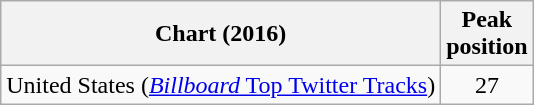<table class="wikitable sortable plainrowheaders" style="text-align:center">
<tr>
<th scope="col">Chart (2016)</th>
<th scope="col">Peak<br>position</th>
</tr>
<tr>
<td>United States (<a href='#'><em>Billboard</em> Top Twitter Tracks</a>)</td>
<td align="center">27</td>
</tr>
</table>
